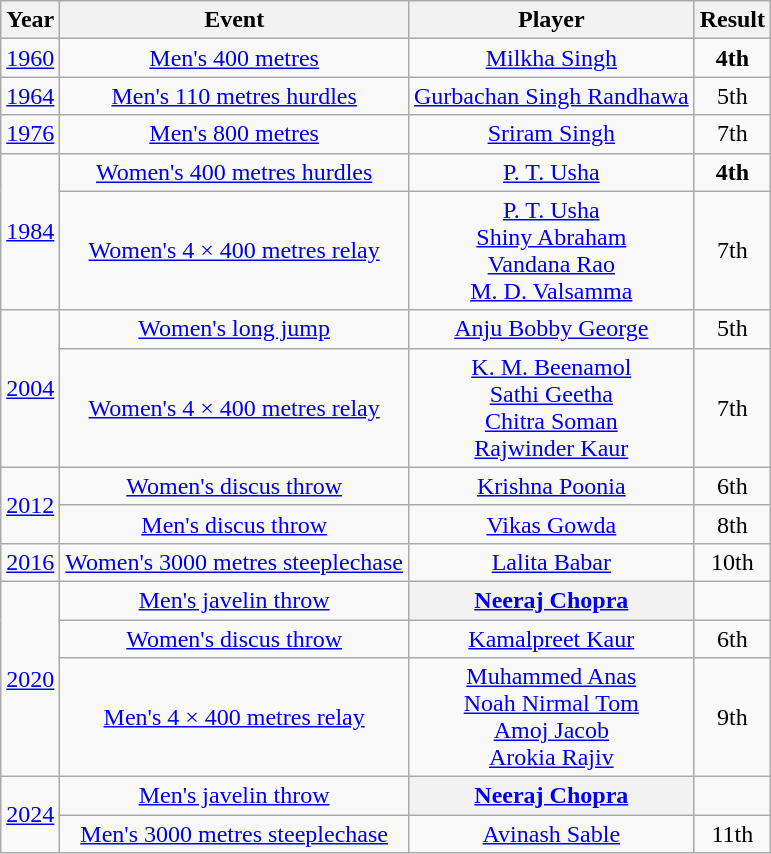<table class="wikitable" style="text-align:center;">
<tr>
<th>Year</th>
<th>Event</th>
<th>Player</th>
<th>Result</th>
</tr>
<tr>
<td><a href='#'>1960</a></td>
<td><a href='#'>Men's 400 metres</a></td>
<td><a href='#'>Milkha Singh</a></td>
<td><strong>4th</strong></td>
</tr>
<tr>
<td><a href='#'>1964</a></td>
<td><a href='#'>Men's 110 metres hurdles</a></td>
<td><a href='#'>Gurbachan Singh Randhawa</a></td>
<td>5th</td>
</tr>
<tr>
<td><a href='#'>1976</a></td>
<td><a href='#'>Men's 800 metres</a></td>
<td><a href='#'>Sriram Singh</a></td>
<td>7th</td>
</tr>
<tr>
<td rowspan=2><a href='#'>1984</a></td>
<td><a href='#'>Women's 400 metres hurdles</a></td>
<td><a href='#'>P. T. Usha</a></td>
<td><strong>4th</strong></td>
</tr>
<tr>
<td><a href='#'>Women's 4 × 400 metres relay</a></td>
<td><a href='#'>P. T. Usha</a><br><a href='#'>Shiny Abraham</a><br><a href='#'>Vandana Rao</a><br><a href='#'>M. D. Valsamma</a></td>
<td>7th</td>
</tr>
<tr>
<td rowspan=2><a href='#'>2004</a></td>
<td><a href='#'>Women's long jump</a></td>
<td><a href='#'>Anju Bobby George</a></td>
<td>5th</td>
</tr>
<tr>
<td><a href='#'>Women's 4 × 400 metres relay</a></td>
<td><a href='#'>K. M. Beenamol</a><br><a href='#'>Sathi Geetha</a><br><a href='#'>Chitra Soman</a><br><a href='#'>Rajwinder Kaur</a></td>
<td>7th</td>
</tr>
<tr>
<td rowspan=2><a href='#'>2012</a></td>
<td><a href='#'>Women's discus throw</a></td>
<td><a href='#'>Krishna Poonia</a></td>
<td>6th</td>
</tr>
<tr>
<td><a href='#'>Men's discus throw</a></td>
<td><a href='#'>Vikas Gowda</a></td>
<td>8th</td>
</tr>
<tr>
<td><a href='#'>2016</a></td>
<td><a href='#'>Women's 3000 metres steeplechase</a></td>
<td><a href='#'>Lalita Babar</a></td>
<td>10th</td>
</tr>
<tr>
<td rowspan=3><a href='#'>2020</a></td>
<td><a href='#'>Men's javelin throw</a></td>
<th><a href='#'>Neeraj Chopra</a></th>
<td></td>
</tr>
<tr>
<td><a href='#'>Women's discus throw</a></td>
<td><a href='#'>Kamalpreet Kaur</a></td>
<td>6th</td>
</tr>
<tr>
<td><a href='#'>Men's 4 × 400 metres relay</a></td>
<td><a href='#'>Muhammed Anas</a><br><a href='#'>Noah Nirmal Tom</a><br><a href='#'>Amoj Jacob</a><br><a href='#'>Arokia Rajiv</a></td>
<td>9th <strong></strong></td>
</tr>
<tr>
<td rowspan=2><a href='#'>2024</a></td>
<td><a href='#'>Men's javelin throw</a></td>
<th><a href='#'>Neeraj Chopra</a></th>
<td></td>
</tr>
<tr>
<td><a href='#'>Men's 3000 metres steeplechase</a></td>
<td><a href='#'>Avinash Sable</a></td>
<td>11th</td>
</tr>
</table>
